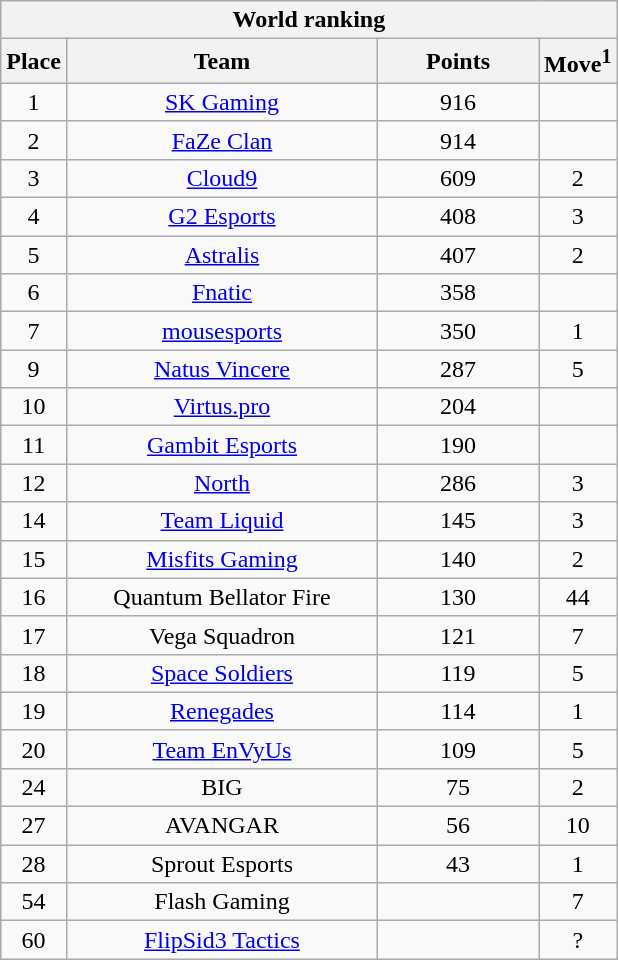<table class="wikitable" style="text-align: center;">
<tr>
<th colspan=8>World ranking</th>
</tr>
<tr>
<th width="30px">Place</th>
<th width="200px">Team</th>
<th width="100px">Points</th>
<th>Move<sup>1</sup></th>
</tr>
<tr>
<td>1</td>
<td><a href='#'>SK Gaming</a></td>
<td>916</td>
<td></td>
</tr>
<tr>
<td>2</td>
<td><a href='#'>FaZe Clan</a></td>
<td>914</td>
<td></td>
</tr>
<tr>
<td>3</td>
<td><a href='#'>Cloud9</a></td>
<td>609</td>
<td> 2</td>
</tr>
<tr>
<td>4</td>
<td><a href='#'>G2 Esports</a></td>
<td>408</td>
<td> 3</td>
</tr>
<tr>
<td>5</td>
<td><a href='#'>Astralis</a></td>
<td>407</td>
<td> 2</td>
</tr>
<tr>
<td>6</td>
<td><a href='#'>Fnatic</a></td>
<td>358</td>
<td></td>
</tr>
<tr>
<td>7</td>
<td><a href='#'>mousesports</a></td>
<td>350</td>
<td> 1</td>
</tr>
<tr>
<td>9</td>
<td><a href='#'>Natus Vincere</a></td>
<td>287</td>
<td> 5</td>
</tr>
<tr>
<td>10</td>
<td><a href='#'>Virtus.pro</a></td>
<td>204</td>
<td></td>
</tr>
<tr>
<td>11</td>
<td><a href='#'>Gambit Esports</a></td>
<td>190</td>
<td></td>
</tr>
<tr>
<td>12</td>
<td><a href='#'>North</a></td>
<td>286</td>
<td> 3</td>
</tr>
<tr>
<td>14</td>
<td><a href='#'>Team Liquid</a></td>
<td>145</td>
<td> 3</td>
</tr>
<tr>
<td>15</td>
<td><a href='#'>Misfits Gaming</a></td>
<td>140</td>
<td> 2</td>
</tr>
<tr>
<td>16</td>
<td>Quantum Bellator Fire</td>
<td>130</td>
<td> 44</td>
</tr>
<tr>
<td>17</td>
<td>Vega Squadron</td>
<td>121</td>
<td> 7</td>
</tr>
<tr>
<td>18</td>
<td><a href='#'>Space Soldiers</a></td>
<td>119</td>
<td> 5</td>
</tr>
<tr>
<td>19</td>
<td><a href='#'>Renegades</a></td>
<td>114</td>
<td> 1</td>
</tr>
<tr>
<td>20</td>
<td><a href='#'>Team EnVyUs</a></td>
<td>109</td>
<td> 5</td>
</tr>
<tr>
<td>24</td>
<td>BIG</td>
<td>75</td>
<td> 2</td>
</tr>
<tr>
<td>27</td>
<td>AVANGAR</td>
<td>56</td>
<td> 10</td>
</tr>
<tr>
<td>28</td>
<td>Sprout Esports</td>
<td>43</td>
<td> 1</td>
</tr>
<tr>
<td>54</td>
<td>Flash Gaming</td>
<td></td>
<td> 7</td>
</tr>
<tr>
<td>60</td>
<td><a href='#'>FlipSid3 Tactics</a></td>
<td></td>
<td> ?</td>
</tr>
</table>
